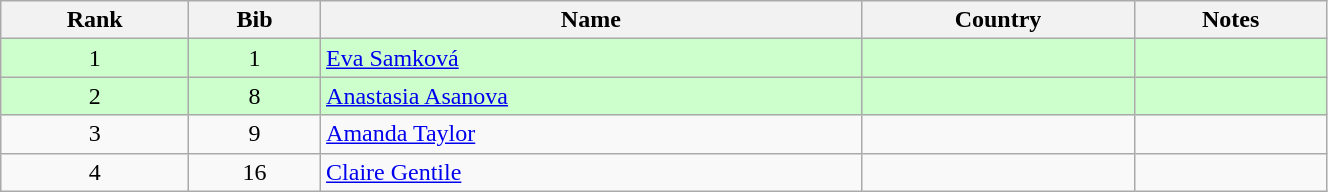<table class="wikitable" style="text-align:center;" width=70%>
<tr>
<th>Rank</th>
<th>Bib</th>
<th>Name</th>
<th>Country</th>
<th>Notes</th>
</tr>
<tr bgcolor=ccffcc>
<td>1</td>
<td>1</td>
<td align=left><a href='#'>Eva Samková</a></td>
<td align=left></td>
<td></td>
</tr>
<tr bgcolor=ccffcc>
<td>2</td>
<td>8</td>
<td align=left><a href='#'>Anastasia Asanova</a></td>
<td align=left></td>
<td></td>
</tr>
<tr>
<td>3</td>
<td>9</td>
<td align=left><a href='#'>Amanda Taylor</a></td>
<td align=left></td>
<td></td>
</tr>
<tr>
<td>4</td>
<td>16</td>
<td align=left><a href='#'>Claire Gentile</a></td>
<td align=left></td>
<td></td>
</tr>
</table>
